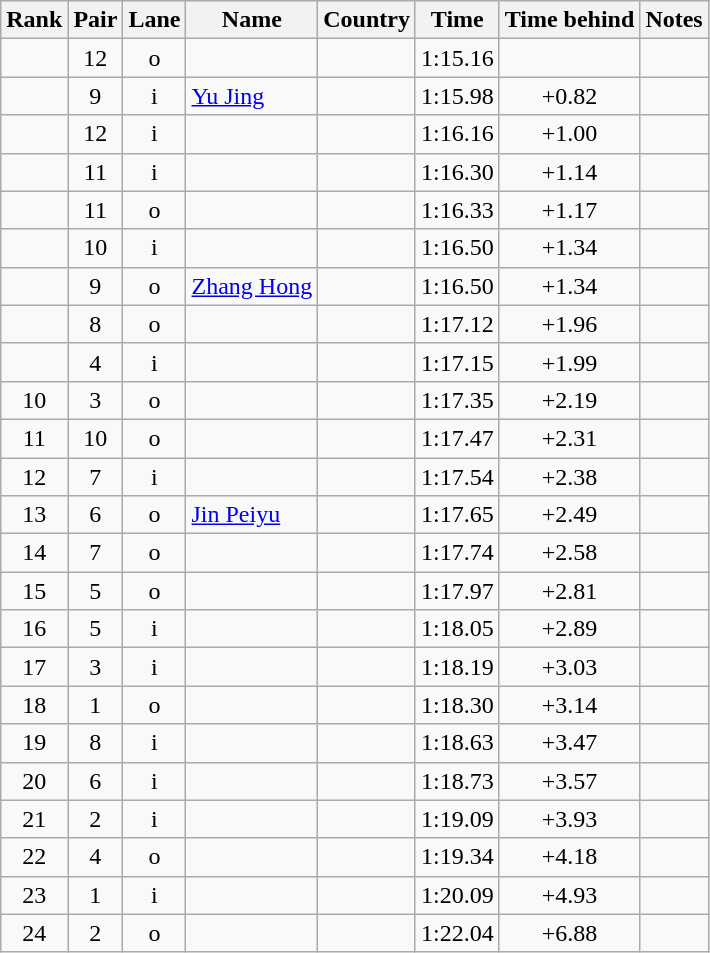<table class="wikitable sortable" style="text-align:center">
<tr>
<th>Rank</th>
<th>Pair</th>
<th>Lane</th>
<th>Name</th>
<th>Country</th>
<th>Time</th>
<th>Time behind</th>
<th>Notes</th>
</tr>
<tr>
<td></td>
<td>12</td>
<td>o</td>
<td align=left></td>
<td align=left></td>
<td>1:15.16</td>
<td></td>
<td></td>
</tr>
<tr>
<td></td>
<td>9</td>
<td>i</td>
<td align=left><a href='#'>Yu Jing</a></td>
<td align=left></td>
<td>1:15.98</td>
<td>+0.82</td>
<td></td>
</tr>
<tr>
<td></td>
<td>12</td>
<td>i</td>
<td align=left></td>
<td align=left></td>
<td>1:16.16</td>
<td>+1.00</td>
<td></td>
</tr>
<tr>
<td></td>
<td>11</td>
<td>i</td>
<td align=left></td>
<td align=left></td>
<td>1:16.30</td>
<td>+1.14</td>
<td></td>
</tr>
<tr>
<td></td>
<td>11</td>
<td>o</td>
<td align=left></td>
<td align=left></td>
<td>1:16.33</td>
<td>+1.17</td>
<td></td>
</tr>
<tr>
<td></td>
<td>10</td>
<td>i</td>
<td align=left></td>
<td align=left></td>
<td>1:16.50</td>
<td>+1.34</td>
<td></td>
</tr>
<tr>
<td></td>
<td>9</td>
<td>o</td>
<td align=left><a href='#'>Zhang Hong</a></td>
<td align=left></td>
<td>1:16.50</td>
<td>+1.34</td>
<td></td>
</tr>
<tr>
<td></td>
<td>8</td>
<td>o</td>
<td align=left></td>
<td align=left></td>
<td>1:17.12</td>
<td>+1.96</td>
<td></td>
</tr>
<tr>
<td></td>
<td>4</td>
<td>i</td>
<td align=left></td>
<td align=left></td>
<td>1:17.15</td>
<td>+1.99</td>
<td></td>
</tr>
<tr>
<td>10</td>
<td>3</td>
<td>o</td>
<td align=left></td>
<td align=left></td>
<td>1:17.35</td>
<td>+2.19</td>
<td></td>
</tr>
<tr>
<td>11</td>
<td>10</td>
<td>o</td>
<td align=left></td>
<td align=left></td>
<td>1:17.47</td>
<td>+2.31</td>
<td></td>
</tr>
<tr>
<td>12</td>
<td>7</td>
<td>i</td>
<td align=left></td>
<td align=left></td>
<td>1:17.54</td>
<td>+2.38</td>
<td></td>
</tr>
<tr>
<td>13</td>
<td>6</td>
<td>o</td>
<td align=left><a href='#'>Jin Peiyu</a></td>
<td align=left></td>
<td>1:17.65</td>
<td>+2.49</td>
<td></td>
</tr>
<tr>
<td>14</td>
<td>7</td>
<td>o</td>
<td align=left></td>
<td align=left></td>
<td>1:17.74</td>
<td>+2.58</td>
<td></td>
</tr>
<tr>
<td>15</td>
<td>5</td>
<td>o</td>
<td align=left></td>
<td align=left></td>
<td>1:17.97</td>
<td>+2.81</td>
<td></td>
</tr>
<tr>
<td>16</td>
<td>5</td>
<td>i</td>
<td align=left></td>
<td align=left></td>
<td>1:18.05</td>
<td>+2.89</td>
<td></td>
</tr>
<tr>
<td>17</td>
<td>3</td>
<td>i</td>
<td align=left></td>
<td align=left></td>
<td>1:18.19</td>
<td>+3.03</td>
<td></td>
</tr>
<tr>
<td>18</td>
<td>1</td>
<td>o</td>
<td align=left></td>
<td align=left></td>
<td>1:18.30</td>
<td>+3.14</td>
<td></td>
</tr>
<tr>
<td>19</td>
<td>8</td>
<td>i</td>
<td align=left></td>
<td align=left></td>
<td>1:18.63</td>
<td>+3.47</td>
<td></td>
</tr>
<tr>
<td>20</td>
<td>6</td>
<td>i</td>
<td align=left></td>
<td align=left></td>
<td>1:18.73</td>
<td>+3.57</td>
<td></td>
</tr>
<tr>
<td>21</td>
<td>2</td>
<td>i</td>
<td align=left></td>
<td align=left></td>
<td>1:19.09</td>
<td>+3.93</td>
<td></td>
</tr>
<tr>
<td>22</td>
<td>4</td>
<td>o</td>
<td align=left></td>
<td align=left></td>
<td>1:19.34</td>
<td>+4.18</td>
<td></td>
</tr>
<tr>
<td>23</td>
<td>1</td>
<td>i</td>
<td align=left></td>
<td align=left></td>
<td>1:20.09</td>
<td>+4.93</td>
<td></td>
</tr>
<tr>
<td>24</td>
<td>2</td>
<td>o</td>
<td align=left></td>
<td align=left></td>
<td>1:22.04</td>
<td>+6.88</td>
<td></td>
</tr>
</table>
